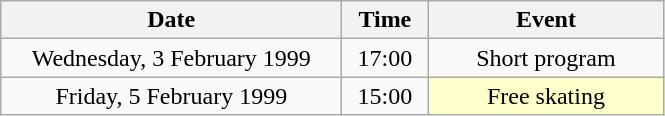<table class = "wikitable" style="text-align:center;">
<tr>
<th width=220>Date</th>
<th width=50>Time</th>
<th width=150>Event</th>
</tr>
<tr>
<td>Wednesday, 3 February 1999</td>
<td>17:00</td>
<td>Short program</td>
</tr>
<tr>
<td>Friday, 5 February 1999</td>
<td>15:00</td>
<td bgcolor=ffffcc>Free skating</td>
</tr>
</table>
